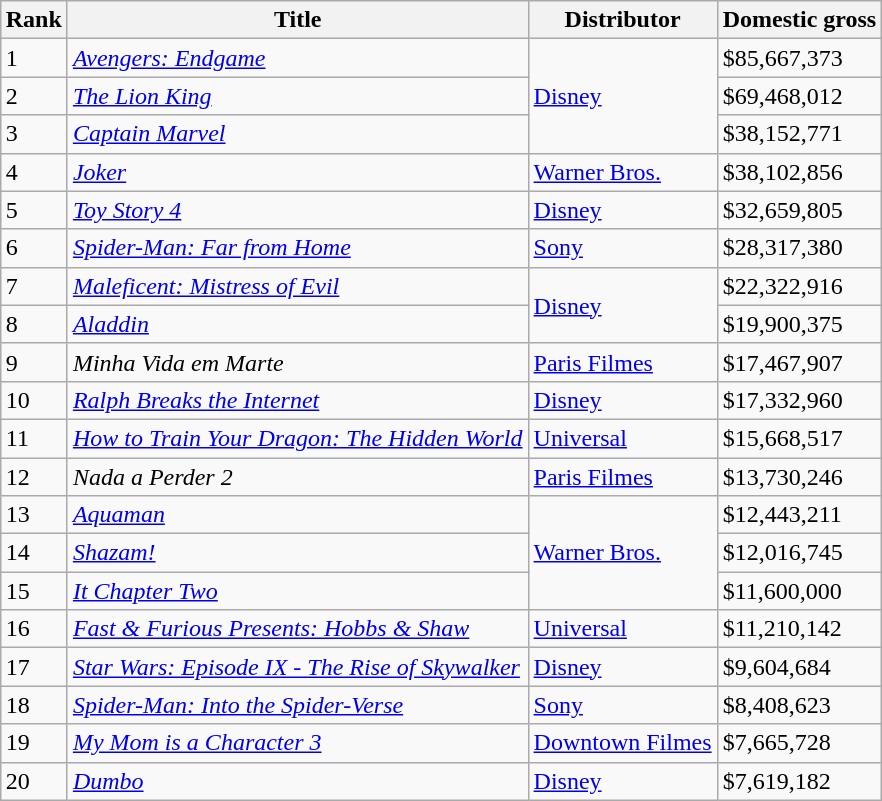<table class="wikitable sortable" style="margin:auto; margin:auto;">
<tr>
<th>Rank</th>
<th>Title</th>
<th>Distributor</th>
<th>Domestic gross</th>
</tr>
<tr>
<td>1</td>
<td><em><a href='#'>Avengers: Endgame</a></em></td>
<td rowspan="3"><a href='#'>Disney</a></td>
<td>$85,667,373</td>
</tr>
<tr>
<td>2</td>
<td><em><a href='#'>The Lion King</a></em></td>
<td>$69,468,012</td>
</tr>
<tr>
<td>3</td>
<td><em><a href='#'>Captain Marvel</a></em></td>
<td>$38,152,771</td>
</tr>
<tr>
<td>4</td>
<td><em><a href='#'>Joker</a></em></td>
<td><a href='#'>Warner Bros.</a></td>
<td>$38,102,856</td>
</tr>
<tr>
<td>5</td>
<td><em><a href='#'>Toy Story 4</a></em></td>
<td><a href='#'>Disney</a></td>
<td>$32,659,805</td>
</tr>
<tr>
<td>6</td>
<td><em><a href='#'>Spider-Man: Far from Home</a></em></td>
<td><a href='#'>Sony</a></td>
<td>$28,317,380</td>
</tr>
<tr>
<td>7</td>
<td><em><a href='#'>Maleficent: Mistress of Evil</a></em></td>
<td rowspan="2"><a href='#'>Disney</a></td>
<td>$22,322,916</td>
</tr>
<tr>
<td>8</td>
<td><em><a href='#'>Aladdin</a></em></td>
<td>$19,900,375</td>
</tr>
<tr>
<td>9</td>
<td><em>Minha Vida em Marte</em></td>
<td><a href='#'>Paris Filmes</a></td>
<td>$17,467,907</td>
</tr>
<tr>
<td>10</td>
<td><em><a href='#'>Ralph Breaks the Internet</a></em></td>
<td><a href='#'>Disney</a></td>
<td>$17,332,960</td>
</tr>
<tr>
<td>11</td>
<td><em><a href='#'>How to Train Your Dragon: The Hidden World</a></em></td>
<td><a href='#'>Universal</a></td>
<td>$15,668,517</td>
</tr>
<tr>
<td>12</td>
<td><em>Nada a Perder 2</em></td>
<td><a href='#'>Paris Filmes</a></td>
<td>$13,730,246</td>
</tr>
<tr>
<td>13</td>
<td><em><a href='#'>Aquaman</a></em></td>
<td rowspan="3"><a href='#'>Warner Bros.</a></td>
<td>$12,443,211</td>
</tr>
<tr>
<td>14</td>
<td><em><a href='#'>Shazam!</a></em></td>
<td>$12,016,745</td>
</tr>
<tr>
<td>15</td>
<td><em><a href='#'>It Chapter Two</a></em></td>
<td>$11,600,000</td>
</tr>
<tr>
<td>16</td>
<td><em><a href='#'>Fast & Furious Presents: Hobbs & Shaw</a></em></td>
<td><a href='#'>Universal</a></td>
<td>$11,210,142</td>
</tr>
<tr>
<td>17</td>
<td><em><a href='#'>Star Wars: Episode IX - The Rise of Skywalker</a></em></td>
<td><a href='#'>Disney</a></td>
<td>$9,604,684</td>
</tr>
<tr>
<td>18</td>
<td><em><a href='#'>Spider-Man: Into the Spider-Verse</a></em></td>
<td><a href='#'>Sony</a></td>
<td>$8,408,623</td>
</tr>
<tr>
<td>19</td>
<td><em><a href='#'>My Mom is a Character 3</a></em></td>
<td><a href='#'>Downtown Filmes</a></td>
<td>$7,665,728</td>
</tr>
<tr>
<td>20</td>
<td><em><a href='#'>Dumbo</a></em></td>
<td><a href='#'>Disney</a></td>
<td>$7,619,182</td>
</tr>
</table>
